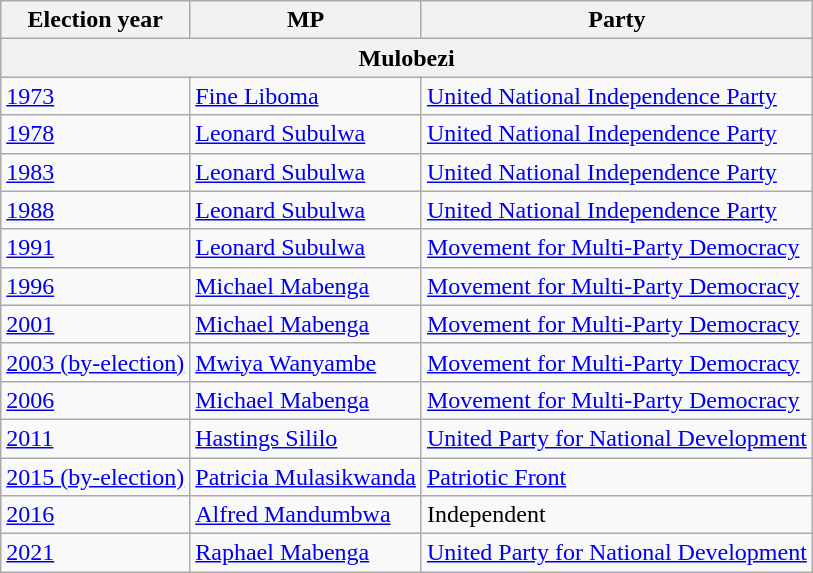<table class="wikitable">
<tr>
<th>Election year</th>
<th>MP</th>
<th>Party</th>
</tr>
<tr>
<th colspan="3">Mulobezi</th>
</tr>
<tr>
<td><a href='#'>1973</a></td>
<td><a href='#'>Fine Liboma</a></td>
<td><a href='#'>United National Independence Party</a></td>
</tr>
<tr>
<td><a href='#'>1978</a></td>
<td><a href='#'>Leonard Subulwa</a></td>
<td><a href='#'>United National Independence Party</a></td>
</tr>
<tr>
<td><a href='#'>1983</a></td>
<td><a href='#'>Leonard Subulwa</a></td>
<td><a href='#'>United National Independence Party</a></td>
</tr>
<tr>
<td><a href='#'>1988</a></td>
<td><a href='#'>Leonard Subulwa</a></td>
<td><a href='#'>United National Independence Party</a></td>
</tr>
<tr>
<td><a href='#'>1991</a></td>
<td><a href='#'>Leonard Subulwa</a></td>
<td><a href='#'>Movement for Multi-Party Democracy</a></td>
</tr>
<tr>
<td><a href='#'>1996</a></td>
<td><a href='#'>Michael Mabenga</a></td>
<td><a href='#'>Movement for Multi-Party Democracy</a></td>
</tr>
<tr>
<td><a href='#'>2001</a></td>
<td><a href='#'>Michael Mabenga</a></td>
<td><a href='#'>Movement for Multi-Party Democracy</a></td>
</tr>
<tr>
<td><a href='#'>2003 (by-election)</a></td>
<td><a href='#'>Mwiya Wanyambe</a></td>
<td><a href='#'>Movement for Multi-Party Democracy</a></td>
</tr>
<tr>
<td><a href='#'>2006</a></td>
<td><a href='#'>Michael Mabenga</a></td>
<td><a href='#'>Movement for Multi-Party Democracy</a></td>
</tr>
<tr>
<td><a href='#'>2011</a></td>
<td><a href='#'>Hastings Sililo</a></td>
<td><a href='#'>United Party for National Development</a></td>
</tr>
<tr>
<td><a href='#'>2015 (by-election)</a></td>
<td><a href='#'>Patricia Mulasikwanda</a></td>
<td><a href='#'>Patriotic Front</a></td>
</tr>
<tr>
<td><a href='#'>2016</a></td>
<td><a href='#'>Alfred Mandumbwa</a></td>
<td>Independent</td>
</tr>
<tr>
<td><a href='#'>2021</a></td>
<td><a href='#'>Raphael Mabenga</a></td>
<td><a href='#'>United Party for National Development</a></td>
</tr>
</table>
